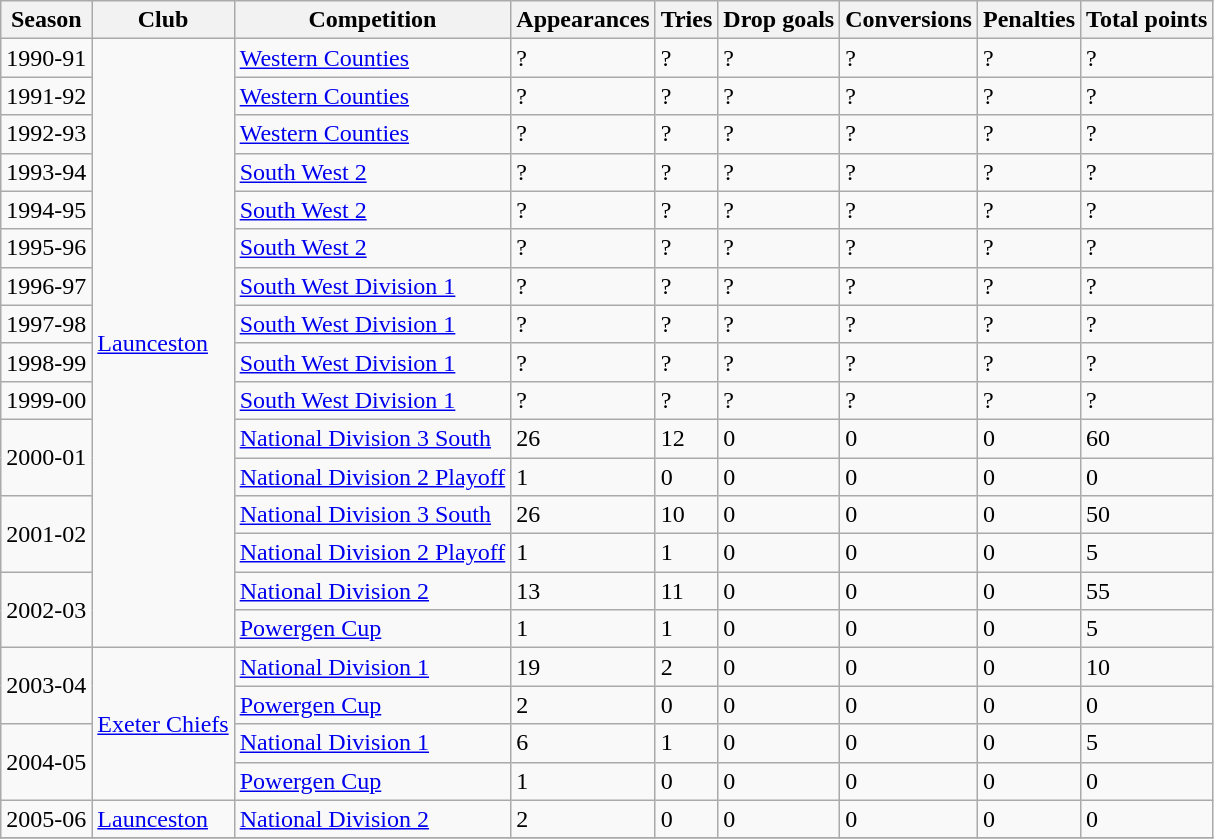<table class="wikitable sortable">
<tr>
<th>Season</th>
<th>Club</th>
<th>Competition</th>
<th>Appearances</th>
<th>Tries</th>
<th>Drop goals</th>
<th>Conversions</th>
<th>Penalties</th>
<th>Total points</th>
</tr>
<tr>
<td>1990-91</td>
<td rowspan=16 align=left><a href='#'>Launceston</a></td>
<td><a href='#'>Western Counties</a></td>
<td>?</td>
<td>?</td>
<td>?</td>
<td>?</td>
<td>?</td>
<td>?</td>
</tr>
<tr>
<td>1991-92</td>
<td><a href='#'>Western Counties</a></td>
<td>?</td>
<td>?</td>
<td>?</td>
<td>?</td>
<td>?</td>
<td>?</td>
</tr>
<tr>
<td>1992-93</td>
<td><a href='#'>Western Counties</a></td>
<td>?</td>
<td>?</td>
<td>?</td>
<td>?</td>
<td>?</td>
<td>?</td>
</tr>
<tr>
<td>1993-94</td>
<td><a href='#'>South West 2</a></td>
<td>?</td>
<td>?</td>
<td>?</td>
<td>?</td>
<td>?</td>
<td>?</td>
</tr>
<tr>
<td>1994-95</td>
<td><a href='#'>South West 2</a></td>
<td>?</td>
<td>?</td>
<td>?</td>
<td>?</td>
<td>?</td>
<td>?</td>
</tr>
<tr>
<td>1995-96</td>
<td><a href='#'>South West 2</a></td>
<td>?</td>
<td>?</td>
<td>?</td>
<td>?</td>
<td>?</td>
<td>?</td>
</tr>
<tr>
<td>1996-97</td>
<td><a href='#'>South West Division 1</a></td>
<td>?</td>
<td>?</td>
<td>?</td>
<td>?</td>
<td>?</td>
<td>?</td>
</tr>
<tr>
<td>1997-98</td>
<td><a href='#'>South West Division 1</a></td>
<td>?</td>
<td>?</td>
<td>?</td>
<td>?</td>
<td>?</td>
<td>?</td>
</tr>
<tr>
<td>1998-99</td>
<td><a href='#'>South West Division 1</a></td>
<td>?</td>
<td>?</td>
<td>?</td>
<td>?</td>
<td>?</td>
<td>?</td>
</tr>
<tr>
<td>1999-00</td>
<td><a href='#'>South West Division 1</a></td>
<td>?</td>
<td>?</td>
<td>?</td>
<td>?</td>
<td>?</td>
<td>?</td>
</tr>
<tr>
<td rowspan=2 align=left>2000-01</td>
<td><a href='#'>National Division 3 South</a></td>
<td>26</td>
<td>12</td>
<td>0</td>
<td>0</td>
<td>0</td>
<td>60</td>
</tr>
<tr>
<td><a href='#'>National Division 2 Playoff</a></td>
<td>1</td>
<td>0</td>
<td>0</td>
<td>0</td>
<td>0</td>
<td>0</td>
</tr>
<tr>
<td rowspan=2 align=left>2001-02</td>
<td><a href='#'>National Division 3 South</a></td>
<td>26</td>
<td>10</td>
<td>0</td>
<td>0</td>
<td>0</td>
<td>50</td>
</tr>
<tr>
<td><a href='#'>National Division 2 Playoff</a></td>
<td>1</td>
<td>1</td>
<td>0</td>
<td>0</td>
<td>0</td>
<td>5</td>
</tr>
<tr>
<td rowspan=2 align=left>2002-03</td>
<td><a href='#'>National Division 2</a></td>
<td>13</td>
<td>11</td>
<td>0</td>
<td>0</td>
<td>0</td>
<td>55</td>
</tr>
<tr>
<td><a href='#'>Powergen Cup</a></td>
<td>1</td>
<td>1</td>
<td>0</td>
<td>0</td>
<td>0</td>
<td>5</td>
</tr>
<tr>
<td rowspan=2 align=left>2003-04</td>
<td rowspan=4 align=left><a href='#'>Exeter Chiefs</a></td>
<td><a href='#'>National Division 1</a></td>
<td>19</td>
<td>2</td>
<td>0</td>
<td>0</td>
<td>0</td>
<td>10</td>
</tr>
<tr>
<td><a href='#'>Powergen Cup</a></td>
<td>2</td>
<td>0</td>
<td>0</td>
<td>0</td>
<td>0</td>
<td>0</td>
</tr>
<tr>
<td rowspan=2 align=left>2004-05</td>
<td><a href='#'>National Division 1</a></td>
<td>6</td>
<td>1</td>
<td>0</td>
<td>0</td>
<td>0</td>
<td>5</td>
</tr>
<tr>
<td><a href='#'>Powergen Cup</a></td>
<td>1</td>
<td>0</td>
<td>0</td>
<td>0</td>
<td>0</td>
<td>0</td>
</tr>
<tr>
<td>2005-06</td>
<td><a href='#'>Launceston</a></td>
<td><a href='#'>National Division 2</a></td>
<td>2</td>
<td>0</td>
<td>0</td>
<td>0</td>
<td>0</td>
<td>0</td>
</tr>
<tr>
</tr>
</table>
